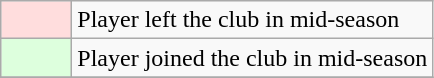<table class="wikitable">
<tr>
<td width=40; style="background-color:#ffdddd"></td>
<td>Player left the club in mid-season</td>
</tr>
<tr>
<td width=40; style="background-color:#ddffdd"></td>
<td>Player joined the club in mid-season</td>
</tr>
<tr>
</tr>
</table>
